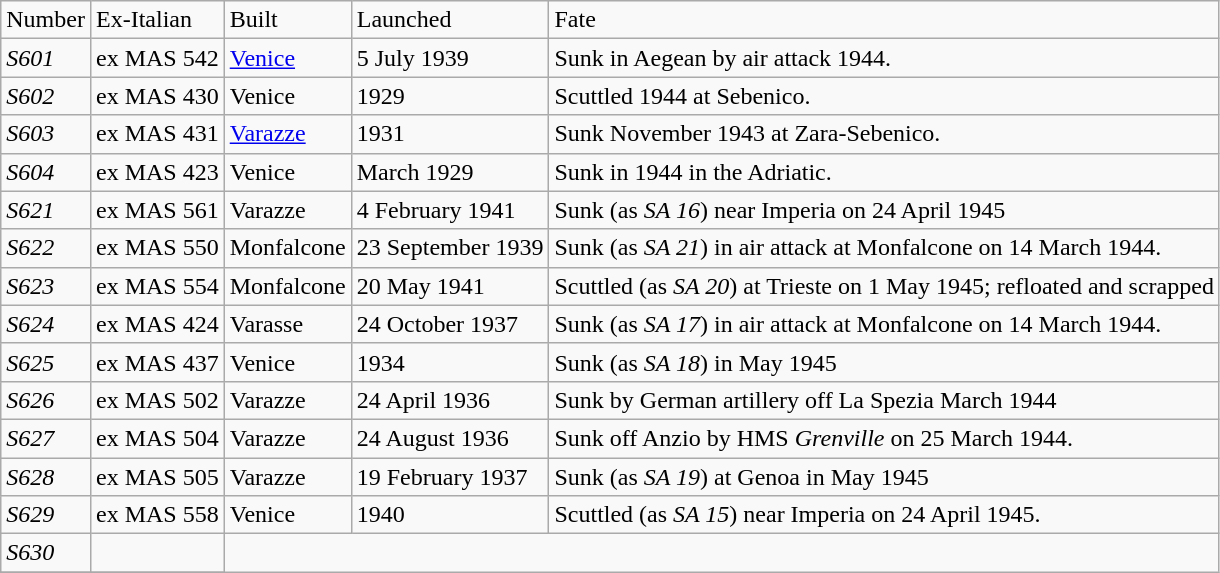<table class="wikitable" style="text-align:left">
<tr>
<td>Number</td>
<td>Ex-Italian</td>
<td>Built</td>
<td>Launched</td>
<td>Fate</td>
</tr>
<tr>
<td><em>S601</em></td>
<td>ex MAS 542</td>
<td><a href='#'>Venice</a></td>
<td>5 July 1939</td>
<td>Sunk in Aegean by air attack 1944.</td>
</tr>
<tr>
<td><em>S602</em></td>
<td>ex MAS 430</td>
<td>Venice</td>
<td>1929</td>
<td>Scuttled 1944 at Sebenico.</td>
</tr>
<tr>
<td><em>S603</em></td>
<td>ex MAS 431</td>
<td><a href='#'>Varazze</a></td>
<td>1931</td>
<td>Sunk November 1943 at Zara-Sebenico.</td>
</tr>
<tr>
<td><em>S604</em></td>
<td>ex MAS 423</td>
<td>Venice</td>
<td>March 1929</td>
<td>Sunk in 1944 in the Adriatic.</td>
</tr>
<tr>
<td><em>S621</em></td>
<td>ex MAS 561</td>
<td>Varazze</td>
<td>4 February 1941</td>
<td>Sunk (as <em>SA 16</em>) near Imperia on 24 April 1945</td>
</tr>
<tr>
<td><em>S622</em></td>
<td>ex MAS 550</td>
<td>Monfalcone</td>
<td>23 September 1939</td>
<td>Sunk (as <em>SA 21</em>) in air attack at Monfalcone on 14 March 1944.</td>
</tr>
<tr>
<td><em>S623</em></td>
<td>ex MAS 554</td>
<td>Monfalcone</td>
<td>20 May 1941</td>
<td>Scuttled (as <em>SA 20</em>) at Trieste on 1 May 1945; refloated and scrapped</td>
</tr>
<tr>
<td><em>S624</em></td>
<td>ex MAS 424</td>
<td>Varasse</td>
<td>24 October 1937</td>
<td>Sunk (as <em>SA 17</em>) in air attack at Monfalcone on 14 March 1944.</td>
</tr>
<tr>
<td><em>S625</em></td>
<td>ex MAS 437</td>
<td>Venice</td>
<td>1934</td>
<td>Sunk (as <em>SA 18</em>) in May 1945</td>
</tr>
<tr>
<td><em>S626</em></td>
<td>ex MAS 502</td>
<td>Varazze</td>
<td>24 April 1936</td>
<td>Sunk by German artillery off La Spezia March 1944</td>
</tr>
<tr>
<td><em>S627</em></td>
<td>ex MAS 504</td>
<td>Varazze</td>
<td>24 August 1936</td>
<td>Sunk off Anzio by HMS <em>Grenville</em> on 25 March 1944.</td>
</tr>
<tr>
<td><em>S628</em></td>
<td>ex MAS 505</td>
<td>Varazze</td>
<td>19 February 1937</td>
<td>Sunk (as <em>SA 19</em>) at Genoa in May 1945</td>
</tr>
<tr>
<td><em>S629</em></td>
<td>ex MAS 558</td>
<td>Venice</td>
<td>1940</td>
<td>Scuttled (as <em>SA 15</em>) near Imperia on 24 April 1945.</td>
</tr>
<tr>
<td><em>S630</em></td>
<td></td>
</tr>
<tr>
</tr>
</table>
